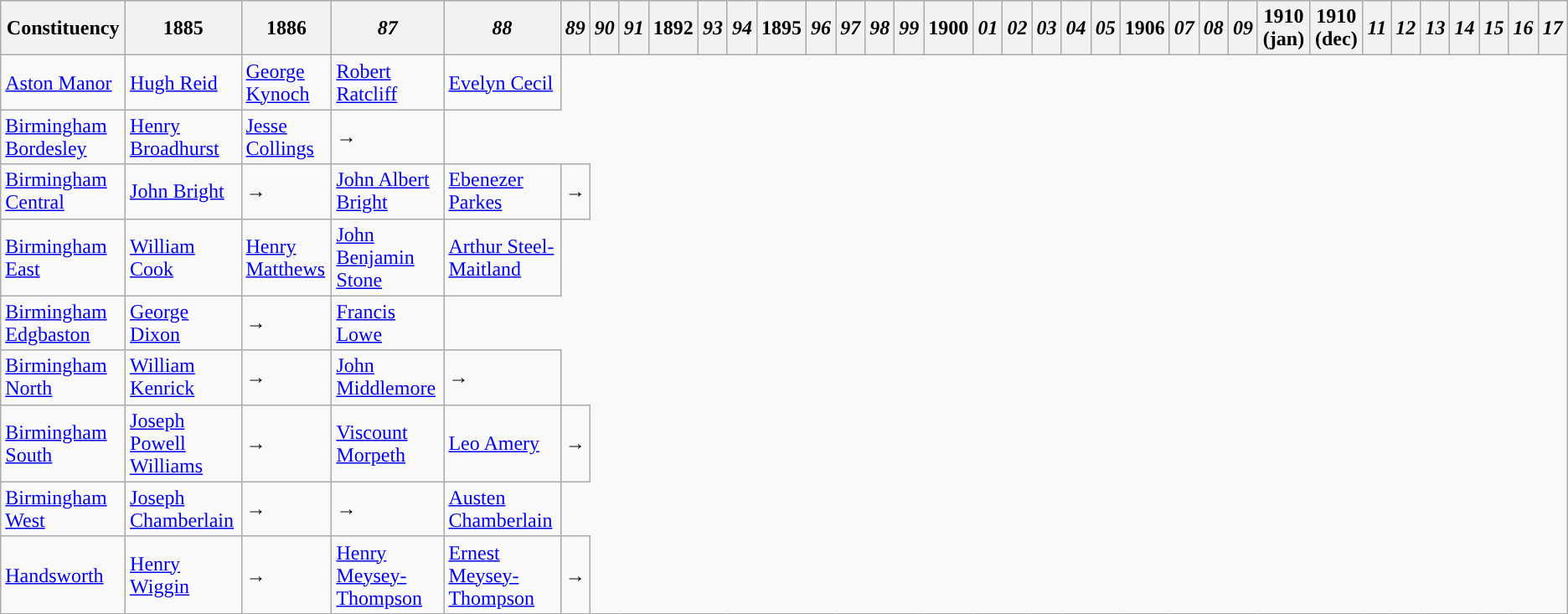<table class="wikitable">
<tr>
<th>Constituency</th>
<th>1885</th>
<th>1886</th>
<th><em>87</em></th>
<th><em>88</em></th>
<th><em>89</em></th>
<th><em>90</em></th>
<th><em>91</em></th>
<th>1892</th>
<th><em>93</em></th>
<th><em>94</em></th>
<th>1895</th>
<th><em>96</em></th>
<th><em>97</em></th>
<th><em>98</em></th>
<th><em>99</em></th>
<th>1900</th>
<th><em>01</em></th>
<th><em>02</em></th>
<th><em>03</em></th>
<th><em>04</em></th>
<th><em>05</em></th>
<th>1906</th>
<th><em>07</em></th>
<th><em>08</em></th>
<th><em>09</em></th>
<th>1910 (jan)</th>
<th>1910 (dec)</th>
<th><em>11</em></th>
<th><em>12</em></th>
<th><em>13</em></th>
<th><em>14</em></th>
<th><em>15</em></th>
<th><em>16</em></th>
<th><em>17</em></th>
</tr>
<tr>
<td><a href='#'>Aston Manor</a></td>
<td><a href='#'>Hugh Reid</a></td>
<td><a href='#'>George Kynoch</a></td>
<td><a href='#'>Robert Ratcliff</a></td>
<td><a href='#'>Evelyn Cecil</a></td>
</tr>
<tr>
<td><a href='#'>Birmingham Bordesley</a></td>
<td><a href='#'>Henry Broadhurst</a></td>
<td><a href='#'>Jesse Collings</a></td>
<td>→</td>
</tr>
<tr>
<td><a href='#'>Birmingham Central</a></td>
<td><a href='#'>John Bright</a></td>
<td>→</td>
<td><a href='#'>John Albert Bright</a></td>
<td><a href='#'>Ebenezer Parkes</a></td>
<td>→</td>
</tr>
<tr>
<td><a href='#'>Birmingham East</a></td>
<td><a href='#'>William Cook</a></td>
<td><a href='#'>Henry Matthews</a></td>
<td><a href='#'>John Benjamin Stone</a></td>
<td><a href='#'>Arthur Steel-Maitland</a></td>
</tr>
<tr>
<td><a href='#'>Birmingham Edgbaston</a></td>
<td><a href='#'>George Dixon</a></td>
<td>→</td>
<td><a href='#'>Francis Lowe</a></td>
</tr>
<tr>
<td><a href='#'>Birmingham North</a></td>
<td><a href='#'>William Kenrick</a></td>
<td>→</td>
<td><a href='#'>John Middlemore</a></td>
<td>→</td>
</tr>
<tr>
<td><a href='#'>Birmingham South</a></td>
<td><a href='#'>Joseph Powell Williams</a></td>
<td>→</td>
<td><a href='#'>Viscount Morpeth</a></td>
<td><a href='#'>Leo Amery</a></td>
<td>→</td>
</tr>
<tr>
<td><a href='#'>Birmingham West</a></td>
<td><a href='#'>Joseph Chamberlain</a></td>
<td>→</td>
<td>→</td>
<td><a href='#'>Austen Chamberlain</a></td>
</tr>
<tr>
<td><a href='#'>Handsworth</a></td>
<td><a href='#'>Henry Wiggin</a></td>
<td>→</td>
<td><a href='#'>Henry Meysey-Thompson</a></td>
<td><a href='#'>Ernest Meysey-Thompson</a></td>
<td>→</td>
</tr>
</table>
